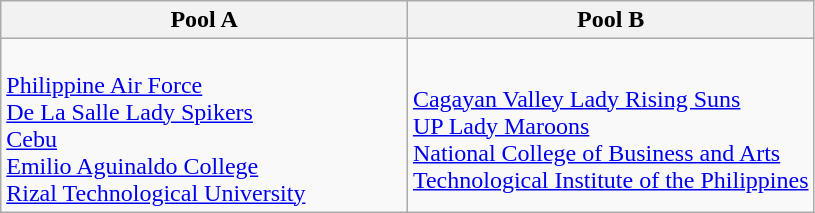<table class="wikitable">
<tr>
<th width=50%>Pool A</th>
<th width=50%>Pool B</th>
</tr>
<tr>
<td><br><a href='#'>Philippine Air Force</a><br>
<a href='#'>De La Salle Lady Spikers</a><br>
<a href='#'>Cebu</a><br>
<a href='#'>Emilio Aguinaldo College</a><br>
<a href='#'>Rizal Technological University</a><br></td>
<td><br><a href='#'>Cagayan Valley Lady Rising Suns</a><br>
<a href='#'>UP Lady Maroons</a><br>
<a href='#'>National College of Business and Arts</a><br>
<a href='#'>Technological Institute of the Philippines</a><br></td>
</tr>
</table>
